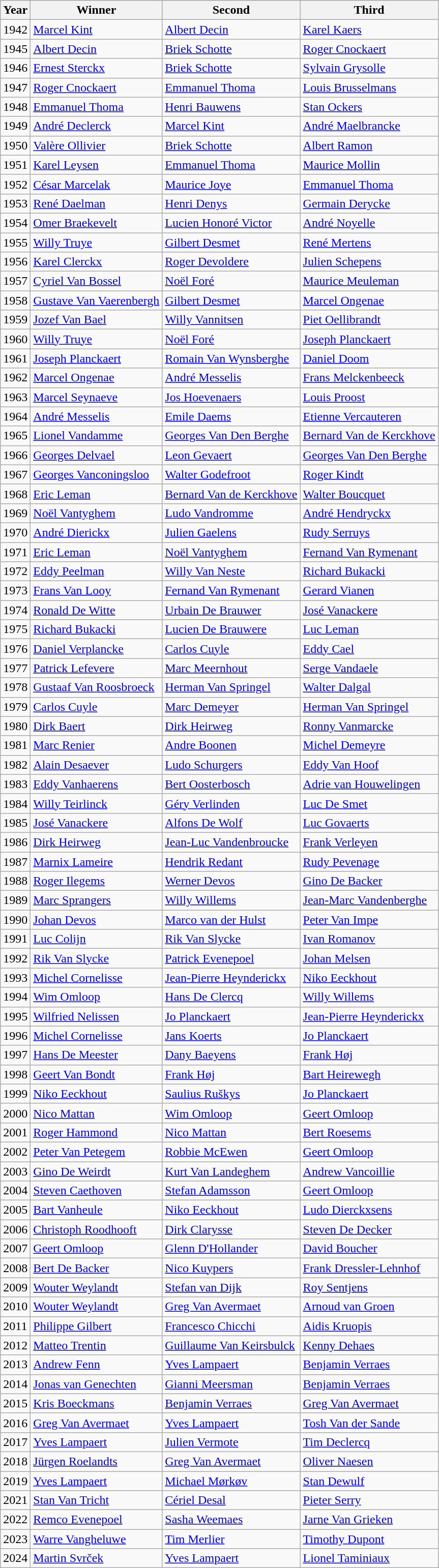<table class="wikitable">
<tr style="background:#ccccff;">
<th>Year</th>
<th>Winner</th>
<th>Second</th>
<th>Third</th>
</tr>
<tr>
<td>1942</td>
<td> <a href='#'>Marcel Kint</a></td>
<td> <a href='#'>Albert Decin</a></td>
<td> <a href='#'>Karel Kaers</a></td>
</tr>
<tr>
<td>1945</td>
<td> <a href='#'>Albert Decin</a></td>
<td> <a href='#'>Briek Schotte</a></td>
<td> <a href='#'>Roger Cnockaert</a></td>
</tr>
<tr>
<td>1946</td>
<td> <a href='#'>Ernest Sterckx</a></td>
<td> <a href='#'>Briek Schotte</a></td>
<td> <a href='#'>Sylvain Grysolle</a></td>
</tr>
<tr>
<td>1947</td>
<td> <a href='#'>Roger Cnockaert</a></td>
<td> <a href='#'>Emmanuel Thoma</a></td>
<td> <a href='#'>Louis Brusselmans</a></td>
</tr>
<tr>
<td>1948</td>
<td> <a href='#'>Emmanuel Thoma</a></td>
<td> <a href='#'>Henri Bauwens</a></td>
<td> <a href='#'>Stan Ockers</a></td>
</tr>
<tr>
<td>1949</td>
<td> <a href='#'>André Declerck</a></td>
<td> <a href='#'>Marcel Kint</a></td>
<td> <a href='#'>André Maelbrancke</a></td>
</tr>
<tr>
<td>1950</td>
<td> <a href='#'>Valère Ollivier</a></td>
<td> <a href='#'>Briek Schotte</a></td>
<td> <a href='#'>Albert Ramon</a></td>
</tr>
<tr>
<td>1951</td>
<td> <a href='#'>Karel Leysen</a></td>
<td> <a href='#'>Emmanuel Thoma</a></td>
<td> <a href='#'>Maurice Mollin</a></td>
</tr>
<tr>
<td>1952</td>
<td> <a href='#'>César Marcelak</a></td>
<td> <a href='#'>Maurice Joye</a></td>
<td> <a href='#'>Emmanuel Thoma</a></td>
</tr>
<tr>
<td>1953</td>
<td> <a href='#'>René Daelman</a></td>
<td> <a href='#'>Henri Denys</a></td>
<td> <a href='#'>Germain Derycke</a></td>
</tr>
<tr>
<td>1954</td>
<td> <a href='#'>Omer Braekevelt</a></td>
<td> <a href='#'>Lucien Honoré Victor</a></td>
<td> <a href='#'>André Noyelle</a></td>
</tr>
<tr>
<td>1955</td>
<td> <a href='#'>Willy Truye</a></td>
<td> <a href='#'>Gilbert Desmet</a></td>
<td> <a href='#'>René Mertens</a></td>
</tr>
<tr>
<td>1956</td>
<td> <a href='#'>Karel Clerckx</a></td>
<td> <a href='#'>Roger Devoldere</a></td>
<td> <a href='#'>Julien Schepens</a></td>
</tr>
<tr>
<td>1957</td>
<td> <a href='#'>Cyriel Van Bossel</a></td>
<td> <a href='#'>Noël Foré</a></td>
<td> <a href='#'>Maurice Meuleman</a></td>
</tr>
<tr>
<td>1958</td>
<td> <a href='#'>Gustave Van Vaerenbergh</a></td>
<td> <a href='#'>Gilbert Desmet</a></td>
<td> <a href='#'>Marcel Ongenae</a></td>
</tr>
<tr>
<td>1959</td>
<td> <a href='#'>Jozef Van Bael</a></td>
<td> <a href='#'>Willy Vannitsen</a></td>
<td> <a href='#'>Piet Oellibrandt</a></td>
</tr>
<tr>
<td>1960</td>
<td> <a href='#'>Willy Truye</a></td>
<td> <a href='#'>Noël Foré</a></td>
<td> <a href='#'>Joseph Planckaert</a></td>
</tr>
<tr>
<td>1961</td>
<td> <a href='#'>Joseph Planckaert</a></td>
<td> <a href='#'>Romain Van Wynsberghe</a></td>
<td> <a href='#'>Daniel Doom</a></td>
</tr>
<tr>
<td>1962</td>
<td> <a href='#'>Marcel Ongenae</a></td>
<td> <a href='#'>André Messelis</a></td>
<td> <a href='#'>Frans Melckenbeeck</a></td>
</tr>
<tr>
<td>1963</td>
<td> <a href='#'>Marcel Seynaeve</a></td>
<td> <a href='#'>Jos Hoevenaers</a></td>
<td> <a href='#'>Louis Proost</a></td>
</tr>
<tr>
<td>1964</td>
<td> <a href='#'>André Messelis</a></td>
<td> <a href='#'>Emile Daems</a></td>
<td> <a href='#'>Etienne Vercauteren</a></td>
</tr>
<tr>
<td>1965</td>
<td> <a href='#'>Lionel Vandamme</a></td>
<td> <a href='#'>Georges Van Den Berghe</a></td>
<td> <a href='#'>Bernard Van de Kerckhove</a></td>
</tr>
<tr>
<td>1966</td>
<td> <a href='#'>Georges Delvael</a></td>
<td> <a href='#'>Leon Gevaert</a></td>
<td> <a href='#'>Georges Van Den Berghe</a></td>
</tr>
<tr>
<td>1967</td>
<td> <a href='#'>Georges Vanconingsloo</a></td>
<td> <a href='#'>Walter Godefroot</a></td>
<td> <a href='#'>Roger Kindt</a></td>
</tr>
<tr>
<td>1968</td>
<td> <a href='#'>Eric Leman</a></td>
<td> <a href='#'>Bernard Van de Kerckhove</a></td>
<td> <a href='#'>Walter Boucquet</a></td>
</tr>
<tr>
<td>1969</td>
<td> <a href='#'>Noël Vantyghem</a></td>
<td> <a href='#'>Ludo Vandromme</a></td>
<td> <a href='#'>André Hendryckx</a></td>
</tr>
<tr>
<td>1970</td>
<td> <a href='#'>André Dierickx</a></td>
<td> <a href='#'>Julien Gaelens</a></td>
<td> <a href='#'>Rudy Serruys</a></td>
</tr>
<tr>
<td>1971</td>
<td> <a href='#'>Eric Leman</a></td>
<td> <a href='#'>Noël Vantyghem</a></td>
<td> <a href='#'>Fernand Van Rymenant</a></td>
</tr>
<tr>
<td>1972</td>
<td> <a href='#'>Eddy Peelman</a></td>
<td> <a href='#'>Willy Van Neste</a></td>
<td> <a href='#'>Richard Bukacki</a></td>
</tr>
<tr>
<td>1973</td>
<td> <a href='#'>Frans Van Looy</a></td>
<td> <a href='#'>Fernand Van Rymenant</a></td>
<td> <a href='#'>Gerard Vianen</a></td>
</tr>
<tr>
<td>1974</td>
<td> <a href='#'>Ronald De Witte</a></td>
<td> <a href='#'>Urbain De Brauwer</a></td>
<td> <a href='#'>José Vanackere</a></td>
</tr>
<tr>
<td>1975</td>
<td> <a href='#'>Richard Bukacki</a></td>
<td> <a href='#'>Lucien De Brauwere</a></td>
<td> <a href='#'>Luc Leman</a></td>
</tr>
<tr>
<td>1976</td>
<td> <a href='#'>Daniel Verplancke</a></td>
<td> <a href='#'>Carlos Cuyle</a></td>
<td> <a href='#'>Eddy Cael</a></td>
</tr>
<tr>
<td>1977</td>
<td> <a href='#'>Patrick Lefevere</a></td>
<td> <a href='#'>Marc Meernhout</a></td>
<td> <a href='#'>Serge Vandaele</a></td>
</tr>
<tr>
<td>1978</td>
<td> <a href='#'>Gustaaf Van Roosbroeck</a></td>
<td> <a href='#'>Herman Van Springel</a></td>
<td> <a href='#'>Walter Dalgal</a></td>
</tr>
<tr>
<td>1979</td>
<td> <a href='#'>Carlos Cuyle</a></td>
<td> <a href='#'>Marc Demeyer</a></td>
<td> <a href='#'>Herman Van Springel</a></td>
</tr>
<tr>
<td>1980</td>
<td> <a href='#'>Dirk Baert</a></td>
<td> <a href='#'>Dirk Heirweg</a></td>
<td> <a href='#'>Ronny Vanmarcke</a></td>
</tr>
<tr>
<td>1981</td>
<td> <a href='#'>Marc Renier</a></td>
<td> <a href='#'>Andre Boonen</a></td>
<td> <a href='#'>Michel Demeyre</a></td>
</tr>
<tr>
<td>1982</td>
<td> <a href='#'>Alain Desaever</a></td>
<td> <a href='#'>Ludo Schurgers</a></td>
<td> <a href='#'>Eddy Van Hoof</a></td>
</tr>
<tr>
<td>1983</td>
<td> <a href='#'>Eddy Vanhaerens</a></td>
<td> <a href='#'>Bert Oosterbosch</a></td>
<td> <a href='#'>Adrie van Houwelingen</a></td>
</tr>
<tr>
<td>1984</td>
<td> <a href='#'>Willy Teirlinck</a></td>
<td> <a href='#'>Géry Verlinden</a></td>
<td> <a href='#'>Luc De Smet</a></td>
</tr>
<tr>
<td>1985</td>
<td> <a href='#'>José Vanackere</a></td>
<td> <a href='#'>Alfons De Wolf</a></td>
<td> <a href='#'>Luc Govaerts</a></td>
</tr>
<tr>
<td>1986</td>
<td> <a href='#'>Dirk Heirweg</a></td>
<td> <a href='#'>Jean-Luc Vandenbroucke</a></td>
<td> <a href='#'>Frank Verleyen</a></td>
</tr>
<tr>
<td>1987</td>
<td> <a href='#'>Marnix Lameire</a></td>
<td> <a href='#'>Hendrik Redant</a></td>
<td> <a href='#'>Rudy Pevenage</a></td>
</tr>
<tr>
<td>1988</td>
<td> <a href='#'>Roger Ilegems</a></td>
<td> <a href='#'>Werner Devos</a></td>
<td> <a href='#'>Gino De Backer</a></td>
</tr>
<tr>
<td>1989</td>
<td> <a href='#'>Marc Sprangers</a></td>
<td> <a href='#'>Willy Willems</a></td>
<td> <a href='#'>Jean-Marc Vandenberghe</a></td>
</tr>
<tr>
<td>1990</td>
<td> <a href='#'>Johan Devos</a></td>
<td> <a href='#'>Marco van der Hulst</a></td>
<td> <a href='#'>Peter Van Impe</a></td>
</tr>
<tr>
<td>1991</td>
<td> <a href='#'>Luc Colijn</a></td>
<td> <a href='#'>Rik Van Slycke</a></td>
<td> <a href='#'>Ivan Romanov</a></td>
</tr>
<tr>
<td>1992</td>
<td> <a href='#'>Rik Van Slycke</a></td>
<td> <a href='#'>Patrick Evenepoel</a></td>
<td> <a href='#'>Johan Melsen</a></td>
</tr>
<tr>
<td>1993</td>
<td> <a href='#'>Michel Cornelisse</a></td>
<td> <a href='#'>Jean-Pierre Heynderickx</a></td>
<td> <a href='#'>Niko Eeckhout</a></td>
</tr>
<tr>
<td>1994</td>
<td> <a href='#'>Wim Omloop</a></td>
<td> <a href='#'>Hans De Clercq</a></td>
<td> <a href='#'>Willy Willems</a></td>
</tr>
<tr>
<td>1995</td>
<td> <a href='#'>Wilfried Nelissen</a></td>
<td> <a href='#'>Jo Planckaert</a></td>
<td> <a href='#'>Jean-Pierre Heynderickx</a></td>
</tr>
<tr>
<td>1996</td>
<td> <a href='#'>Michel Cornelisse</a></td>
<td> <a href='#'>Jans Koerts</a></td>
<td> <a href='#'>Jo Planckaert</a></td>
</tr>
<tr>
<td>1997</td>
<td> <a href='#'>Hans De Meester</a></td>
<td> <a href='#'>Dany Baeyens</a></td>
<td> <a href='#'>Frank Høj</a></td>
</tr>
<tr>
<td>1998</td>
<td> <a href='#'>Geert Van Bondt</a></td>
<td> <a href='#'>Frank Høj</a></td>
<td> <a href='#'>Bart Heirewegh</a></td>
</tr>
<tr>
<td>1999</td>
<td> <a href='#'>Niko Eeckhout</a></td>
<td> <a href='#'>Saulius Ruškys</a></td>
<td> <a href='#'>Jo Planckaert</a></td>
</tr>
<tr>
<td>2000</td>
<td> <a href='#'>Nico Mattan</a></td>
<td> <a href='#'>Wim Omloop</a></td>
<td> <a href='#'>Geert Omloop</a></td>
</tr>
<tr>
<td>2001</td>
<td> <a href='#'>Roger Hammond</a></td>
<td> <a href='#'>Nico Mattan</a></td>
<td> <a href='#'>Bert Roesems</a></td>
</tr>
<tr>
<td>2002</td>
<td> <a href='#'>Peter Van Petegem</a></td>
<td> <a href='#'>Robbie McEwen</a></td>
<td> <a href='#'>Geert Omloop</a></td>
</tr>
<tr>
<td>2003</td>
<td> <a href='#'>Gino De Weirdt</a></td>
<td> <a href='#'>Kurt Van Landeghem</a></td>
<td> <a href='#'>Andrew Vancoillie</a></td>
</tr>
<tr>
<td>2004</td>
<td> <a href='#'>Steven Caethoven</a></td>
<td> <a href='#'>Stefan Adamsson</a></td>
<td> <a href='#'>Geert Omloop</a></td>
</tr>
<tr>
<td>2005</td>
<td> <a href='#'>Bart Vanheule</a></td>
<td> <a href='#'>Niko Eeckhout</a></td>
<td> <a href='#'>Ludo Dierckxsens</a></td>
</tr>
<tr>
<td>2006</td>
<td> <a href='#'>Christoph Roodhooft</a></td>
<td> <a href='#'>Dirk Clarysse</a></td>
<td> <a href='#'>Steven De Decker</a></td>
</tr>
<tr>
<td>2007</td>
<td> <a href='#'>Geert Omloop</a></td>
<td> <a href='#'>Glenn D'Hollander</a></td>
<td> <a href='#'>David Boucher</a></td>
</tr>
<tr>
<td>2008</td>
<td> <a href='#'>Bert De Backer</a></td>
<td> <a href='#'>Nico Kuypers</a></td>
<td> <a href='#'>Frank Dressler-Lehnhof</a></td>
</tr>
<tr>
<td>2009</td>
<td> <a href='#'>Wouter Weylandt</a></td>
<td> <a href='#'>Stefan van Dijk</a></td>
<td> <a href='#'>Roy Sentjens</a></td>
</tr>
<tr>
<td>2010</td>
<td> <a href='#'>Wouter Weylandt</a></td>
<td> <a href='#'>Greg Van Avermaet</a></td>
<td> <a href='#'>Arnoud van Groen</a></td>
</tr>
<tr>
<td>2011</td>
<td> <a href='#'>Philippe Gilbert</a></td>
<td> <a href='#'>Francesco Chicchi</a></td>
<td> <a href='#'>Aidis Kruopis</a></td>
</tr>
<tr>
<td>2012</td>
<td> <a href='#'>Matteo Trentin</a></td>
<td> <a href='#'>Guillaume Van Keirsbulck</a></td>
<td> <a href='#'>Kenny Dehaes</a></td>
</tr>
<tr>
<td>2013</td>
<td> <a href='#'>Andrew Fenn</a></td>
<td> <a href='#'>Yves Lampaert</a></td>
<td> <a href='#'>Benjamin Verraes</a></td>
</tr>
<tr>
<td>2014</td>
<td> <a href='#'>Jonas van Genechten</a></td>
<td> <a href='#'>Gianni Meersman</a></td>
<td> <a href='#'>Benjamin Verraes</a></td>
</tr>
<tr>
<td>2015</td>
<td> <a href='#'>Kris Boeckmans</a></td>
<td> <a href='#'>Benjamin Verraes</a></td>
<td> <a href='#'>Greg Van Avermaet</a></td>
</tr>
<tr>
<td>2016</td>
<td> <a href='#'>Greg Van Avermaet</a></td>
<td> <a href='#'>Yves Lampaert</a></td>
<td> <a href='#'>Tosh Van der Sande</a></td>
</tr>
<tr>
<td>2017</td>
<td> <a href='#'>Yves Lampaert</a></td>
<td> <a href='#'>Julien Vermote</a></td>
<td> <a href='#'>Tim Declercq</a></td>
</tr>
<tr>
<td>2018</td>
<td> <a href='#'>Jürgen Roelandts</a></td>
<td> <a href='#'>Greg Van Avermaet</a></td>
<td> <a href='#'>Oliver Naesen</a></td>
</tr>
<tr>
<td>2019</td>
<td> <a href='#'>Yves Lampaert</a></td>
<td> <a href='#'>Michael Mørkøv</a></td>
<td> <a href='#'>Stan Dewulf</a></td>
</tr>
<tr>
<td>2021</td>
<td> <a href='#'>Stan Van Tricht</a></td>
<td> <a href='#'>Cériel Desal</a></td>
<td> <a href='#'>Pieter Serry</a></td>
</tr>
<tr>
<td>2022</td>
<td> <a href='#'>Remco Evenepoel</a></td>
<td> <a href='#'>Sasha Weemaes</a></td>
<td> <a href='#'>Jarne Van Grieken</a></td>
</tr>
<tr>
<td>2023</td>
<td> <a href='#'>Warre Vangheluwe</a></td>
<td> <a href='#'>Tim Merlier</a></td>
<td> <a href='#'>Timothy Dupont</a></td>
</tr>
<tr>
<td>2024</td>
<td> <a href='#'>Martin Svrček</a></td>
<td> <a href='#'>Yves Lampaert</a></td>
<td> <a href='#'>Lionel Taminiaux</a></td>
</tr>
</table>
